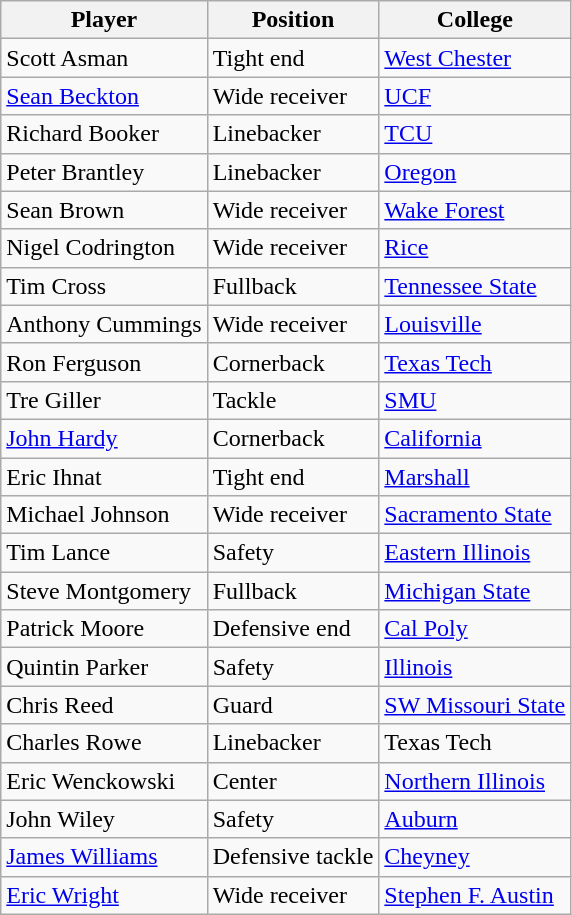<table class="wikitable">
<tr>
<th>Player</th>
<th>Position</th>
<th>College</th>
</tr>
<tr>
<td>Scott Asman</td>
<td>Tight end</td>
<td><a href='#'>West Chester</a></td>
</tr>
<tr>
<td><a href='#'>Sean Beckton</a></td>
<td>Wide receiver</td>
<td><a href='#'>UCF</a></td>
</tr>
<tr>
<td>Richard Booker</td>
<td>Linebacker</td>
<td><a href='#'>TCU</a></td>
</tr>
<tr>
<td>Peter Brantley</td>
<td>Linebacker</td>
<td><a href='#'>Oregon</a></td>
</tr>
<tr>
<td>Sean Brown</td>
<td>Wide receiver</td>
<td><a href='#'>Wake Forest</a></td>
</tr>
<tr>
<td>Nigel Codrington</td>
<td>Wide receiver</td>
<td><a href='#'>Rice</a></td>
</tr>
<tr>
<td>Tim Cross</td>
<td>Fullback</td>
<td><a href='#'>Tennessee State</a></td>
</tr>
<tr>
<td>Anthony Cummings</td>
<td>Wide receiver</td>
<td><a href='#'>Louisville</a></td>
</tr>
<tr>
<td>Ron Ferguson</td>
<td>Cornerback</td>
<td><a href='#'>Texas Tech</a></td>
</tr>
<tr>
<td>Tre Giller</td>
<td>Tackle</td>
<td><a href='#'>SMU</a></td>
</tr>
<tr>
<td><a href='#'>John Hardy</a></td>
<td>Cornerback</td>
<td><a href='#'>California</a></td>
</tr>
<tr>
<td>Eric Ihnat</td>
<td>Tight end</td>
<td><a href='#'>Marshall</a></td>
</tr>
<tr>
<td>Michael Johnson</td>
<td>Wide receiver</td>
<td><a href='#'>Sacramento State</a></td>
</tr>
<tr>
<td>Tim Lance</td>
<td>Safety</td>
<td><a href='#'>Eastern Illinois</a></td>
</tr>
<tr>
<td>Steve Montgomery</td>
<td>Fullback</td>
<td><a href='#'>Michigan State</a></td>
</tr>
<tr>
<td>Patrick Moore</td>
<td>Defensive end</td>
<td><a href='#'>Cal Poly</a></td>
</tr>
<tr>
<td>Quintin Parker</td>
<td>Safety</td>
<td><a href='#'>Illinois</a></td>
</tr>
<tr>
<td>Chris Reed</td>
<td>Guard</td>
<td><a href='#'>SW Missouri State</a></td>
</tr>
<tr>
<td>Charles Rowe</td>
<td>Linebacker</td>
<td>Texas Tech</td>
</tr>
<tr>
<td>Eric Wenckowski</td>
<td>Center</td>
<td><a href='#'>Northern Illinois</a></td>
</tr>
<tr>
<td>John Wiley</td>
<td>Safety</td>
<td><a href='#'>Auburn</a></td>
</tr>
<tr>
<td><a href='#'>James Williams</a></td>
<td>Defensive tackle</td>
<td><a href='#'>Cheyney</a></td>
</tr>
<tr>
<td><a href='#'>Eric Wright</a></td>
<td>Wide receiver</td>
<td><a href='#'>Stephen F. Austin</a></td>
</tr>
</table>
